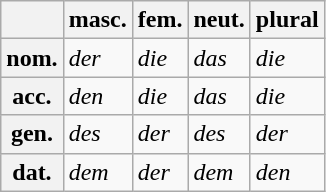<table class="wikitable">
<tr>
<th></th>
<th>masc.</th>
<th>fem.</th>
<th>neut.</th>
<th>plural</th>
</tr>
<tr>
<th>nom.</th>
<td><em>der</em></td>
<td><em>die</em></td>
<td><em>das</em></td>
<td><em>die</em></td>
</tr>
<tr>
<th>acc.</th>
<td><em>den</em></td>
<td><em>die</em></td>
<td><em>das</em></td>
<td><em>die</em></td>
</tr>
<tr>
<th>gen.</th>
<td><em>des</em></td>
<td><em>der</em></td>
<td><em>des</em></td>
<td><em>der</em></td>
</tr>
<tr>
<th>dat.</th>
<td><em>dem</em></td>
<td><em>der</em></td>
<td><em>dem</em></td>
<td><em>den</em></td>
</tr>
</table>
